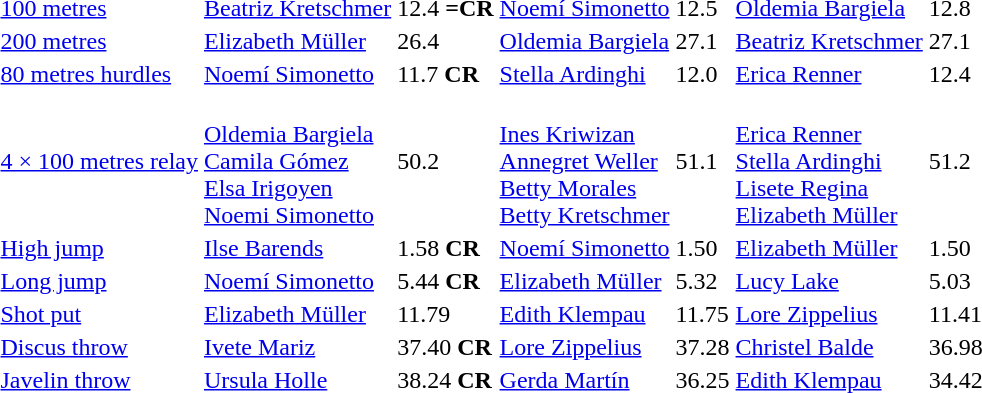<table>
<tr>
<td><a href='#'>100 metres</a></td>
<td><a href='#'>Beatriz Kretschmer</a><br> </td>
<td>12.4 <strong>=CR</strong></td>
<td><a href='#'>Noemí Simonetto</a><br> </td>
<td>12.5</td>
<td><a href='#'>Oldemia Bargiela</a><br> </td>
<td>12.8</td>
</tr>
<tr>
<td><a href='#'>200 metres</a></td>
<td><a href='#'>Elizabeth Müller</a><br> </td>
<td>26.4</td>
<td><a href='#'>Oldemia Bargiela</a><br> </td>
<td>27.1</td>
<td><a href='#'>Beatriz Kretschmer</a><br> </td>
<td>27.1</td>
</tr>
<tr>
<td><a href='#'>80 metres hurdles</a></td>
<td><a href='#'>Noemí Simonetto</a><br> </td>
<td>11.7 <strong>CR</strong></td>
<td><a href='#'>Stella Ardinghi</a><br> </td>
<td>12.0</td>
<td><a href='#'>Erica Renner</a><br> </td>
<td>12.4</td>
</tr>
<tr>
<td><a href='#'>4 × 100 metres relay</a></td>
<td><br><a href='#'>Oldemia Bargiela</a><br><a href='#'>Camila Gómez</a><br><a href='#'>Elsa Irigoyen</a><br><a href='#'>Noemi Simonetto</a></td>
<td>50.2</td>
<td><br><a href='#'>Ines Kriwizan</a><br><a href='#'>Annegret Weller</a><br><a href='#'>Betty Morales</a><br><a href='#'>Betty Kretschmer</a></td>
<td>51.1</td>
<td><br><a href='#'>Erica Renner</a><br><a href='#'>Stella Ardinghi</a><br><a href='#'>Lisete Regina</a><br><a href='#'>Elizabeth Müller</a></td>
<td>51.2</td>
</tr>
<tr>
<td><a href='#'>High jump</a></td>
<td><a href='#'>Ilse Barends</a><br> </td>
<td>1.58 <strong>CR</strong></td>
<td><a href='#'>Noemí Simonetto</a><br> </td>
<td>1.50</td>
<td><a href='#'>Elizabeth Müller</a><br> </td>
<td>1.50</td>
</tr>
<tr>
<td><a href='#'>Long jump</a></td>
<td><a href='#'>Noemí Simonetto</a><br> </td>
<td>5.44 <strong>CR</strong></td>
<td><a href='#'>Elizabeth Müller</a><br> </td>
<td>5.32</td>
<td><a href='#'>Lucy Lake</a><br> </td>
<td>5.03</td>
</tr>
<tr>
<td><a href='#'>Shot put</a></td>
<td><a href='#'>Elizabeth Müller</a><br> </td>
<td>11.79</td>
<td><a href='#'>Edith Klempau</a><br> </td>
<td>11.75</td>
<td><a href='#'>Lore Zippelius</a><br> </td>
<td>11.41</td>
</tr>
<tr>
<td><a href='#'>Discus throw</a></td>
<td><a href='#'>Ivete Mariz</a><br> </td>
<td>37.40 <strong>CR</strong></td>
<td><a href='#'>Lore Zippelius</a><br> </td>
<td>37.28</td>
<td><a href='#'>Christel Balde</a><br> </td>
<td>36.98</td>
</tr>
<tr>
<td><a href='#'>Javelin throw</a></td>
<td><a href='#'>Ursula Holle</a><br> </td>
<td>38.24 <strong>CR</strong></td>
<td><a href='#'>Gerda Martín</a><br> </td>
<td>36.25</td>
<td><a href='#'>Edith Klempau</a><br> </td>
<td>34.42</td>
</tr>
</table>
